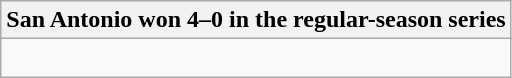<table class="wikitable collapsible collapsed">
<tr>
<th>San Antonio won 4–0 in the regular-season series</th>
</tr>
<tr>
<td><br>


</td>
</tr>
</table>
